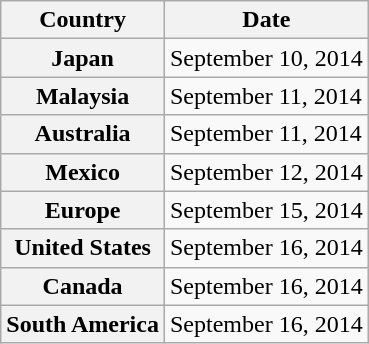<table class="wikitable plainrowheaders">
<tr>
<th scope="col">Country</th>
<th scope="col">Date</th>
</tr>
<tr>
<th scope="row">Japan</th>
<td>September 10, 2014</td>
</tr>
<tr>
<th scope="row">Malaysia</th>
<td>September 11, 2014</td>
</tr>
<tr>
<th scope="row">Australia</th>
<td>September 11, 2014</td>
</tr>
<tr>
<th scope="row">Mexico</th>
<td>September 12, 2014</td>
</tr>
<tr>
<th scope="row">Europe</th>
<td>September 15, 2014</td>
</tr>
<tr>
<th scope="row">United States</th>
<td>September 16, 2014</td>
</tr>
<tr>
<th scope="row">Canada</th>
<td>September 16, 2014</td>
</tr>
<tr>
<th scope="row">South America</th>
<td>September 16, 2014</td>
</tr>
</table>
